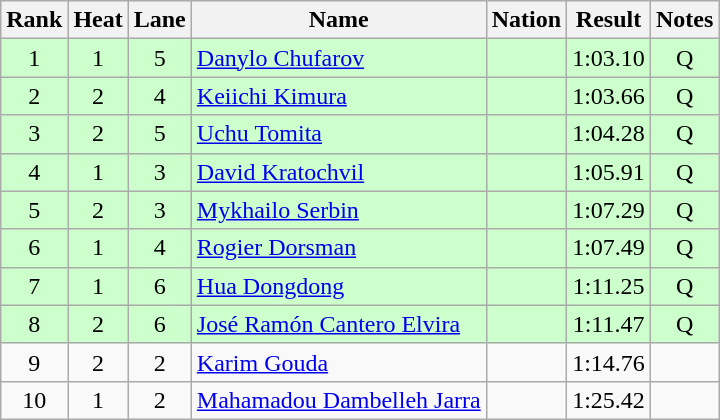<table class="wikitable sortable" style="text-align:center">
<tr>
<th>Rank</th>
<th>Heat</th>
<th>Lane</th>
<th>Name</th>
<th>Nation</th>
<th>Result</th>
<th>Notes</th>
</tr>
<tr bgcolor=ccffcc>
<td>1</td>
<td>1</td>
<td>5</td>
<td align=left><a href='#'>Danylo Chufarov</a></td>
<td align=left></td>
<td>1:03.10</td>
<td>Q</td>
</tr>
<tr bgcolor=ccffcc>
<td>2</td>
<td>2</td>
<td>4</td>
<td align=left><a href='#'>Keiichi Kimura</a></td>
<td align=left></td>
<td>1:03.66</td>
<td>Q</td>
</tr>
<tr bgcolor=ccffcc>
<td>3</td>
<td>2</td>
<td>5</td>
<td align=left><a href='#'>Uchu Tomita</a></td>
<td align=left></td>
<td>1:04.28</td>
<td>Q</td>
</tr>
<tr bgcolor=ccffcc>
<td>4</td>
<td>1</td>
<td>3</td>
<td align=left><a href='#'>David Kratochvil</a></td>
<td align=left></td>
<td>1:05.91</td>
<td>Q</td>
</tr>
<tr bgcolor=ccffcc>
<td>5</td>
<td>2</td>
<td>3</td>
<td align=left><a href='#'>Mykhailo Serbin</a></td>
<td align=left></td>
<td>1:07.29</td>
<td>Q</td>
</tr>
<tr bgcolor=ccffcc>
<td>6</td>
<td>1</td>
<td>4</td>
<td align=left><a href='#'>Rogier Dorsman</a></td>
<td align=left></td>
<td>1:07.49</td>
<td>Q</td>
</tr>
<tr bgcolor=ccffcc>
<td>7</td>
<td>1</td>
<td>6</td>
<td align=left><a href='#'>Hua Dongdong</a></td>
<td align=left></td>
<td>1:11.25</td>
<td>Q</td>
</tr>
<tr bgcolor=ccffcc>
<td>8</td>
<td>2</td>
<td>6</td>
<td align=left><a href='#'>José Ramón Cantero Elvira</a></td>
<td align=left></td>
<td>1:11.47</td>
<td>Q</td>
</tr>
<tr>
<td>9</td>
<td>2</td>
<td>2</td>
<td align=left><a href='#'>Karim Gouda</a></td>
<td align=left></td>
<td>1:14.76</td>
<td></td>
</tr>
<tr>
<td>10</td>
<td>1</td>
<td>2</td>
<td align=left><a href='#'>Mahamadou Dambelleh Jarra</a></td>
<td align=left></td>
<td>1:25.42</td>
<td></td>
</tr>
</table>
